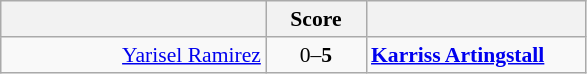<table class="wikitable" style="text-align: center; font-size:90% ">
<tr>
<th align="right" width="170"></th>
<th width="60">Score</th>
<th align="left" width="140"></th>
</tr>
<tr>
<td align=right><a href='#'>Yarisel Ramirez</a> </td>
<td align=center>0–<strong>5</strong></td>
<td align=left> <strong><a href='#'>Karriss Artingstall</a></strong></td>
</tr>
</table>
